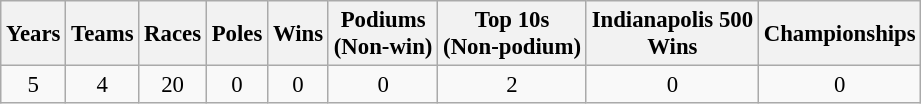<table class="wikitable" style="text-align:center; font-size:95%">
<tr>
<th>Years</th>
<th>Teams</th>
<th>Races</th>
<th>Poles</th>
<th>Wins</th>
<th>Podiums<br>(Non-win)</th>
<th>Top 10s<br>(Non-podium)</th>
<th>Indianapolis 500<br>Wins</th>
<th>Championships</th>
</tr>
<tr>
<td>5</td>
<td>4</td>
<td>20</td>
<td>0</td>
<td>0</td>
<td>0</td>
<td>2</td>
<td>0</td>
<td>0</td>
</tr>
</table>
